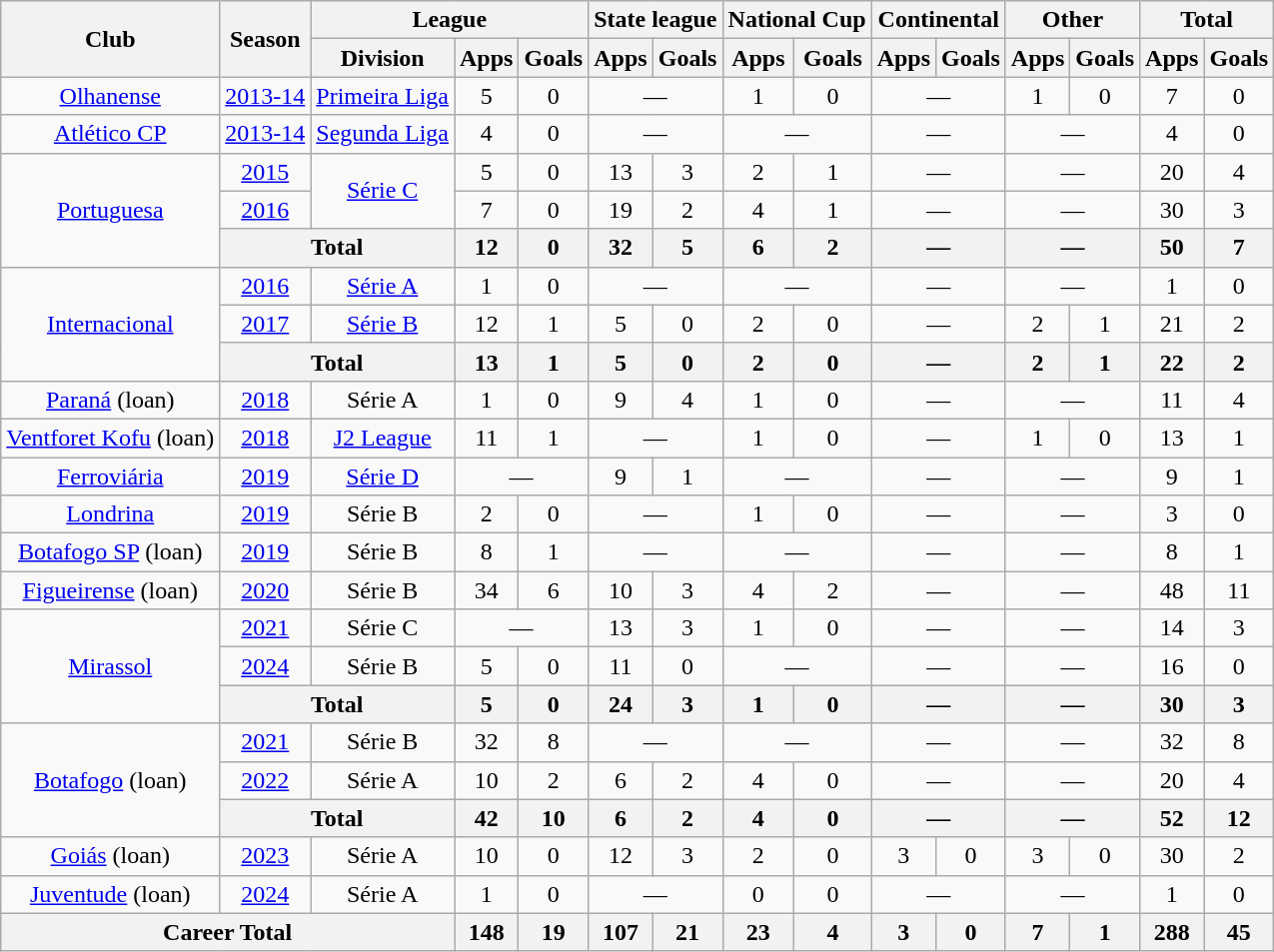<table class="wikitable" style="text-align: center">
<tr>
<th rowspan="2">Club</th>
<th rowspan="2">Season</th>
<th colspan="3">League</th>
<th colspan="2">State league</th>
<th colspan="2">National Cup</th>
<th colspan="2">Continental</th>
<th colspan="2">Other</th>
<th colspan="2">Total</th>
</tr>
<tr>
<th>Division</th>
<th>Apps</th>
<th>Goals</th>
<th>Apps</th>
<th>Goals</th>
<th>Apps</th>
<th>Goals</th>
<th>Apps</th>
<th>Goals</th>
<th>Apps</th>
<th>Goals</th>
<th>Apps</th>
<th>Goals</th>
</tr>
<tr>
<td><a href='#'>Olhanense</a></td>
<td><a href='#'>2013-14</a></td>
<td><a href='#'>Primeira Liga</a></td>
<td>5</td>
<td>0</td>
<td colspan="2">—</td>
<td>1</td>
<td>0</td>
<td colspan="2">—</td>
<td>1</td>
<td>0</td>
<td>7</td>
<td>0</td>
</tr>
<tr>
<td><a href='#'>Atlético CP</a></td>
<td><a href='#'>2013-14</a></td>
<td><a href='#'>Segunda Liga</a></td>
<td>4</td>
<td>0</td>
<td colspan="2">—</td>
<td colspan="2">—</td>
<td colspan="2">—</td>
<td colspan="2">—</td>
<td>4</td>
<td>0</td>
</tr>
<tr>
<td rowspan="3"><a href='#'>Portuguesa</a></td>
<td><a href='#'>2015</a></td>
<td rowspan="2"><a href='#'>Série C</a></td>
<td>5</td>
<td>0</td>
<td>13</td>
<td>3</td>
<td>2</td>
<td>1</td>
<td colspan="2">—</td>
<td colspan="2">—</td>
<td>20</td>
<td>4</td>
</tr>
<tr>
<td><a href='#'>2016</a></td>
<td>7</td>
<td>0</td>
<td>19</td>
<td>2</td>
<td>4</td>
<td>1</td>
<td colspan="2">—</td>
<td colspan="2">—</td>
<td>30</td>
<td>3</td>
</tr>
<tr>
<th colspan="2">Total</th>
<th>12</th>
<th>0</th>
<th>32</th>
<th>5</th>
<th>6</th>
<th>2</th>
<th colspan="2">—</th>
<th colspan="2">—</th>
<th>50</th>
<th>7</th>
</tr>
<tr>
<td rowspan="3"><a href='#'>Internacional</a></td>
<td><a href='#'>2016</a></td>
<td><a href='#'>Série A</a></td>
<td>1</td>
<td>0</td>
<td colspan="2">—</td>
<td colspan="2">—</td>
<td colspan="2">—</td>
<td colspan="2">—</td>
<td>1</td>
<td>0</td>
</tr>
<tr>
<td><a href='#'>2017</a></td>
<td><a href='#'>Série B</a></td>
<td>12</td>
<td>1</td>
<td>5</td>
<td>0</td>
<td>2</td>
<td>0</td>
<td colspan="2">—</td>
<td>2</td>
<td>1</td>
<td>21</td>
<td>2</td>
</tr>
<tr>
<th colspan="2">Total</th>
<th>13</th>
<th>1</th>
<th>5</th>
<th>0</th>
<th>2</th>
<th>0</th>
<th colspan="2">—</th>
<th>2</th>
<th>1</th>
<th>22</th>
<th>2</th>
</tr>
<tr>
<td><a href='#'>Paraná</a> (loan)</td>
<td><a href='#'>2018</a></td>
<td>Série A</td>
<td>1</td>
<td>0</td>
<td>9</td>
<td>4</td>
<td>1</td>
<td>0</td>
<td colspan="2">—</td>
<td colspan="2">—</td>
<td>11</td>
<td>4</td>
</tr>
<tr>
<td><a href='#'>Ventforet Kofu</a> (loan)</td>
<td><a href='#'>2018</a></td>
<td><a href='#'>J2 League</a></td>
<td>11</td>
<td>1</td>
<td colspan="2">—</td>
<td>1</td>
<td>0</td>
<td colspan="2">—</td>
<td>1</td>
<td>0</td>
<td>13</td>
<td>1</td>
</tr>
<tr>
<td><a href='#'>Ferroviária</a></td>
<td><a href='#'>2019</a></td>
<td><a href='#'>Série D</a></td>
<td colspan="2">—</td>
<td>9</td>
<td>1</td>
<td colspan="2">—</td>
<td colspan="2">—</td>
<td colspan="2">—</td>
<td>9</td>
<td>1</td>
</tr>
<tr>
<td><a href='#'>Londrina</a></td>
<td><a href='#'>2019</a></td>
<td>Série B</td>
<td>2</td>
<td>0</td>
<td colspan="2">—</td>
<td>1</td>
<td>0</td>
<td colspan="2">—</td>
<td colspan="2">—</td>
<td>3</td>
<td>0</td>
</tr>
<tr>
<td><a href='#'>Botafogo SP</a> (loan)</td>
<td><a href='#'>2019</a></td>
<td>Série B</td>
<td>8</td>
<td>1</td>
<td colspan="2">—</td>
<td colspan="2">—</td>
<td colspan="2">—</td>
<td colspan="2">—</td>
<td>8</td>
<td>1</td>
</tr>
<tr>
<td><a href='#'>Figueirense</a> (loan)</td>
<td><a href='#'>2020</a></td>
<td>Série B</td>
<td>34</td>
<td>6</td>
<td>10</td>
<td>3</td>
<td>4</td>
<td>2</td>
<td colspan="2">—</td>
<td colspan="2">—</td>
<td>48</td>
<td>11</td>
</tr>
<tr>
<td rowspan="3"><a href='#'>Mirassol</a></td>
<td><a href='#'>2021</a></td>
<td>Série C</td>
<td colspan="2">—</td>
<td>13</td>
<td>3</td>
<td>1</td>
<td>0</td>
<td colspan="2">—</td>
<td colspan="2">—</td>
<td>14</td>
<td>3</td>
</tr>
<tr>
<td><a href='#'>2024</a></td>
<td>Série B</td>
<td>5</td>
<td>0</td>
<td>11</td>
<td>0</td>
<td colspan="2">—</td>
<td colspan="2">—</td>
<td colspan="2">—</td>
<td>16</td>
<td>0</td>
</tr>
<tr>
<th colspan="2">Total</th>
<th>5</th>
<th>0</th>
<th>24</th>
<th>3</th>
<th>1</th>
<th>0</th>
<th colspan="2">—</th>
<th colspan="2">—</th>
<th>30</th>
<th>3</th>
</tr>
<tr>
<td rowspan="3"><a href='#'>Botafogo</a> (loan)</td>
<td><a href='#'>2021</a></td>
<td>Série B</td>
<td>32</td>
<td>8</td>
<td colspan="2">—</td>
<td colspan="2">—</td>
<td colspan="2">—</td>
<td colspan="2">—</td>
<td>32</td>
<td>8</td>
</tr>
<tr>
<td><a href='#'>2022</a></td>
<td>Série A</td>
<td>10</td>
<td>2</td>
<td>6</td>
<td>2</td>
<td>4</td>
<td>0</td>
<td colspan="2">—</td>
<td colspan="2">—</td>
<td>20</td>
<td>4</td>
</tr>
<tr>
<th colspan="2">Total</th>
<th>42</th>
<th>10</th>
<th>6</th>
<th>2</th>
<th>4</th>
<th>0</th>
<th colspan="2">—</th>
<th colspan="2">—</th>
<th>52</th>
<th>12</th>
</tr>
<tr>
<td><a href='#'>Goiás</a> (loan)</td>
<td><a href='#'>2023</a></td>
<td>Série A</td>
<td>10</td>
<td>0</td>
<td>12</td>
<td>3</td>
<td>2</td>
<td>0</td>
<td>3</td>
<td>0</td>
<td>3</td>
<td>0</td>
<td>30</td>
<td>2</td>
</tr>
<tr>
<td><a href='#'>Juventude</a> (loan)</td>
<td><a href='#'>2024</a></td>
<td>Série A</td>
<td>1</td>
<td>0</td>
<td colspan="2">—</td>
<td>0</td>
<td>0</td>
<td colspan="2">—</td>
<td colspan="2">—</td>
<td>1</td>
<td>0</td>
</tr>
<tr>
<th colspan="3">Career Total</th>
<th>148</th>
<th>19</th>
<th>107</th>
<th>21</th>
<th>23</th>
<th>4</th>
<th>3</th>
<th>0</th>
<th>7</th>
<th>1</th>
<th>288</th>
<th>45</th>
</tr>
</table>
